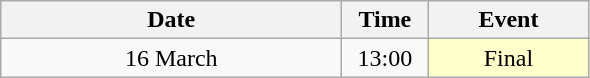<table class = "wikitable" style="text-align:center;">
<tr>
<th width=220>Date</th>
<th width=50>Time</th>
<th width=100>Event</th>
</tr>
<tr>
<td>16 March</td>
<td>13:00</td>
<td bgcolor=ffffcc>Final</td>
</tr>
</table>
